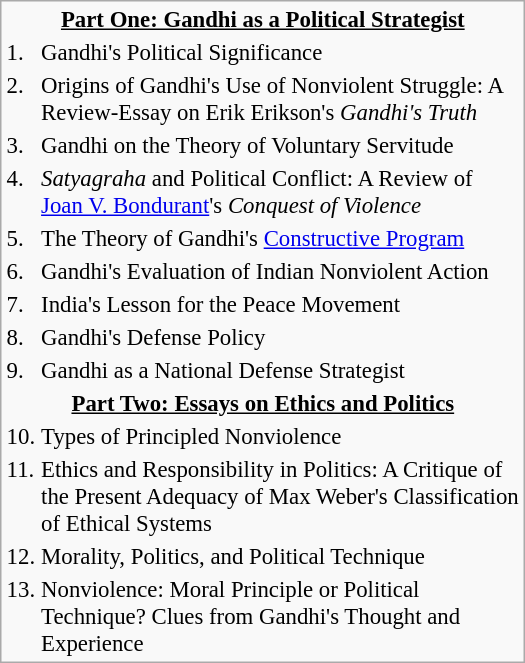<table style="width: 23em; clear: right; float: right; border: 1px solid #aaa; background-color: #f9f9f9; margin: 0.5em 0 0.5em 1em; font-size: 95%;">
<tr valign="top">
<th colspan="2" align="center"><u>Part One: Gandhi as a Political Strategist</u></th>
</tr>
<tr valign="top">
<td>1.</td>
<td>Gandhi's Political Significance</td>
</tr>
<tr valign="top">
<td>2.</td>
<td>Origins of Gandhi's Use of Nonviolent Struggle: A Review-Essay on Erik Erikson's <em>Gandhi's Truth</em></td>
</tr>
<tr valign="top">
<td>3.</td>
<td>Gandhi on the Theory of Voluntary Servitude</td>
</tr>
<tr valign="top">
<td>4.</td>
<td><em>Satyagraha</em> and Political Conflict: A Review of <a href='#'>Joan V. Bondurant</a>'s <em>Conquest of Violence</em></td>
</tr>
<tr valign="top">
<td>5.</td>
<td>The Theory of Gandhi's <a href='#'>Constructive Program</a></td>
</tr>
<tr valign="top">
<td>6.</td>
<td>Gandhi's Evaluation of Indian Nonviolent Action</td>
</tr>
<tr valign="top">
<td>7.</td>
<td>India's Lesson for the Peace Movement</td>
</tr>
<tr valign="top">
<td>8.</td>
<td>Gandhi's Defense Policy</td>
</tr>
<tr valign="top">
<td>9.</td>
<td>Gandhi as a National Defense Strategist</td>
</tr>
<tr valign="top">
<th colspan="2" align="center"><u>Part Two: Essays on Ethics and Politics</u></th>
</tr>
<tr valign="top">
<td>10.</td>
<td>Types of Principled Nonviolence</td>
</tr>
<tr valign="top">
<td>11.</td>
<td>Ethics and Responsibility in Politics: A Critique of the Present Adequacy of Max Weber's Classification of Ethical Systems</td>
</tr>
<tr valign="top">
<td>12.</td>
<td>Morality, Politics, and Political Technique</td>
</tr>
<tr valign="top">
<td>13.</td>
<td>Nonviolence: Moral Principle or Political Technique? Clues from Gandhi's Thought and Experience</td>
</tr>
</table>
